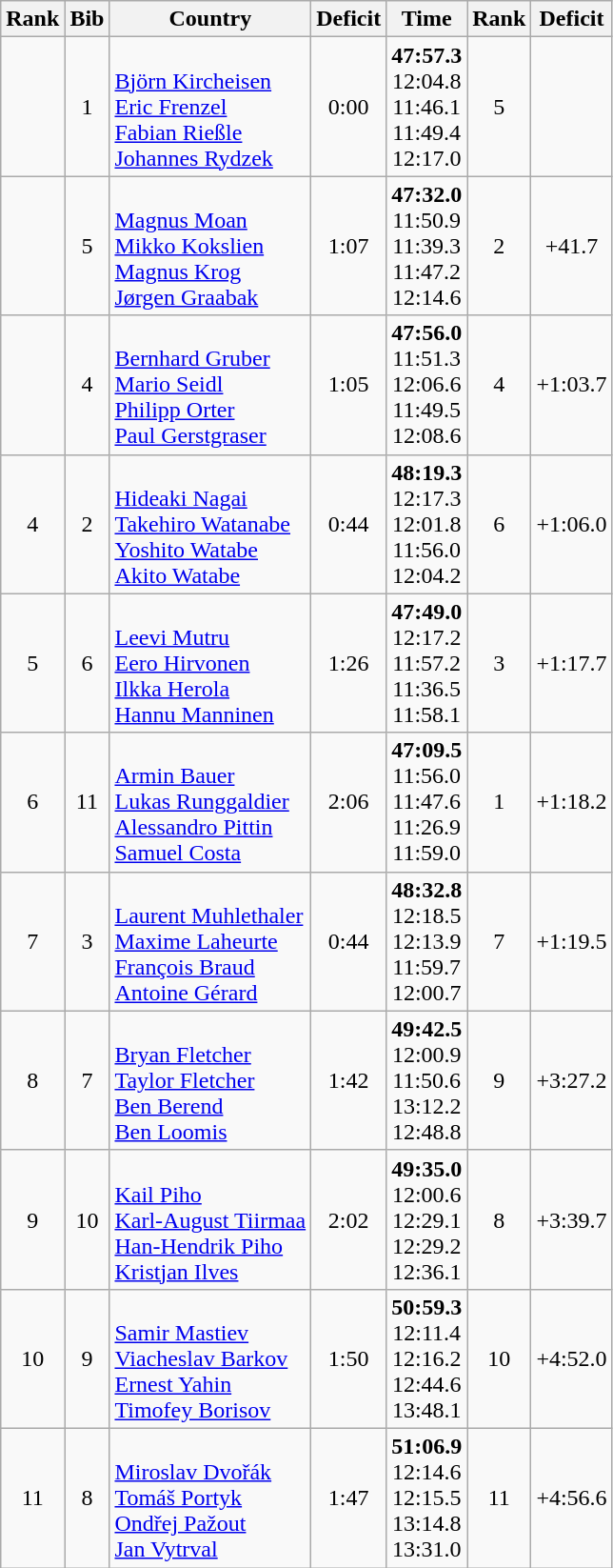<table class="wikitable sortable" style="text-align:center">
<tr>
<th>Rank</th>
<th>Bib</th>
<th>Country</th>
<th>Deficit</th>
<th>Time</th>
<th>Rank</th>
<th>Deficit</th>
</tr>
<tr>
<td></td>
<td>1</td>
<td align=left><br><a href='#'>Björn Kircheisen</a><br><a href='#'>Eric Frenzel</a><br><a href='#'>Fabian Rießle</a><br><a href='#'>Johannes Rydzek</a></td>
<td>0:00</td>
<td><strong>47:57.3</strong><br>12:04.8<br>11:46.1<br>11:49.4<br>12:17.0</td>
<td>5</td>
<td></td>
</tr>
<tr>
<td></td>
<td>5</td>
<td align=left><br><a href='#'>Magnus Moan</a><br><a href='#'>Mikko Kokslien</a><br><a href='#'>Magnus Krog</a><br><a href='#'>Jørgen Graabak</a></td>
<td>1:07</td>
<td><strong>47:32.0</strong><br>11:50.9<br>11:39.3<br>11:47.2<br>12:14.6</td>
<td>2</td>
<td>+41.7</td>
</tr>
<tr>
<td></td>
<td>4</td>
<td align=left><br><a href='#'>Bernhard Gruber</a><br><a href='#'>Mario Seidl</a><br><a href='#'>Philipp Orter</a><br><a href='#'>Paul Gerstgraser</a></td>
<td>1:05</td>
<td><strong>47:56.0</strong><br>11:51.3<br>12:06.6<br>11:49.5<br>12:08.6</td>
<td>4</td>
<td>+1:03.7</td>
</tr>
<tr>
<td>4</td>
<td>2</td>
<td align=left><br><a href='#'>Hideaki Nagai</a><br><a href='#'>Takehiro Watanabe</a><br><a href='#'>Yoshito Watabe</a><br><a href='#'>Akito Watabe</a></td>
<td>0:44</td>
<td><strong>48:19.3</strong><br>12:17.3<br>12:01.8<br>11:56.0<br>12:04.2</td>
<td>6</td>
<td>+1:06.0</td>
</tr>
<tr>
<td>5</td>
<td>6</td>
<td align=left><br><a href='#'>Leevi Mutru</a><br><a href='#'>Eero Hirvonen</a><br><a href='#'>Ilkka Herola</a><br><a href='#'>Hannu Manninen</a></td>
<td>1:26</td>
<td><strong>47:49.0</strong><br>12:17.2<br>11:57.2<br>11:36.5<br>11:58.1</td>
<td>3</td>
<td>+1:17.7</td>
</tr>
<tr>
<td>6</td>
<td>11</td>
<td align=left><br><a href='#'>Armin Bauer</a><br><a href='#'>Lukas Runggaldier</a><br><a href='#'>Alessandro Pittin</a><br><a href='#'>Samuel Costa</a></td>
<td>2:06</td>
<td><strong>47:09.5</strong><br>11:56.0<br>11:47.6<br>11:26.9<br>11:59.0</td>
<td>1</td>
<td>+1:18.2</td>
</tr>
<tr>
<td>7</td>
<td>3</td>
<td align=left><br><a href='#'>Laurent Muhlethaler</a><br><a href='#'>Maxime Laheurte</a><br><a href='#'>François Braud</a><br><a href='#'>Antoine Gérard</a></td>
<td>0:44</td>
<td><strong>48:32.8</strong><br>12:18.5<br>12:13.9<br>11:59.7<br>12:00.7</td>
<td>7</td>
<td>+1:19.5</td>
</tr>
<tr>
<td>8</td>
<td>7</td>
<td align=left><br><a href='#'>Bryan Fletcher</a><br><a href='#'>Taylor Fletcher</a><br><a href='#'>Ben Berend</a><br><a href='#'>Ben Loomis</a></td>
<td>1:42</td>
<td><strong>49:42.5</strong><br>12:00.9<br>11:50.6<br>13:12.2<br>12:48.8</td>
<td>9</td>
<td>+3:27.2</td>
</tr>
<tr>
<td>9</td>
<td>10</td>
<td align=left><br><a href='#'>Kail Piho</a><br><a href='#'>Karl-August Tiirmaa</a><br><a href='#'>Han-Hendrik Piho</a><br><a href='#'>Kristjan Ilves</a></td>
<td>2:02</td>
<td><strong>49:35.0</strong><br>12:00.6<br>12:29.1<br>12:29.2<br>12:36.1</td>
<td>8</td>
<td>+3:39.7</td>
</tr>
<tr>
<td>10</td>
<td>9</td>
<td align=left><br><a href='#'>Samir Mastiev</a><br><a href='#'>Viacheslav Barkov</a><br><a href='#'>Ernest Yahin</a><br><a href='#'>Timofey Borisov</a></td>
<td>1:50</td>
<td><strong>50:59.3</strong><br>12:11.4<br>12:16.2<br>12:44.6<br>13:48.1</td>
<td>10</td>
<td>+4:52.0</td>
</tr>
<tr>
<td>11</td>
<td>8</td>
<td align=left><br><a href='#'>Miroslav Dvořák</a><br><a href='#'>Tomáš Portyk</a><br><a href='#'>Ondřej Pažout</a><br><a href='#'>Jan Vytrval</a></td>
<td>1:47</td>
<td><strong>51:06.9</strong><br>12:14.6<br>12:15.5<br>13:14.8<br>13:31.0</td>
<td>11</td>
<td>+4:56.6</td>
</tr>
</table>
